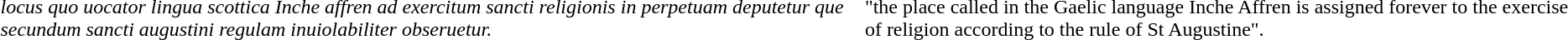<table>
<tr>
<td><em>locus quo uocator lingua scottica Inche affren ad exercitum sancti religionis in perpetuam deputetur que secundum sancti augustini regulam inuiolabiliter obseruetur.  </em></td>
<td>"the place called in the Gaelic language Inche Affren is assigned forever to the exercise of religion according to the rule of St Augustine".  </td>
</tr>
</table>
